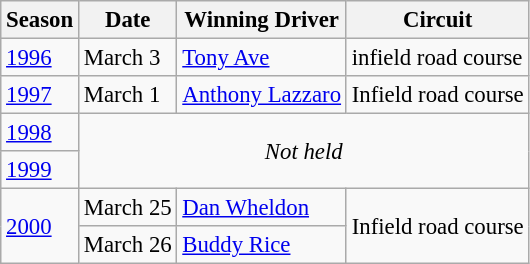<table class="wikitable" style="font-size: 95%;">
<tr>
<th>Season</th>
<th>Date</th>
<th>Winning Driver</th>
<th>Circuit</th>
</tr>
<tr>
<td><a href='#'>1996</a></td>
<td>March 3</td>
<td> <a href='#'>Tony Ave</a></td>
<td> infield road course</td>
</tr>
<tr>
<td><a href='#'>1997</a></td>
<td>March 1</td>
<td> <a href='#'>Anthony Lazzaro</a></td>
<td>Infield road course</td>
</tr>
<tr>
<td><a href='#'>1998</a></td>
<td colspan=4 rowspan=2 align=center><em>Not held</em></td>
</tr>
<tr>
<td><a href='#'>1999</a></td>
</tr>
<tr>
<td rowspan=2><a href='#'>2000</a></td>
<td>March 25</td>
<td> <a href='#'>Dan Wheldon</a></td>
<td rowspan=2>Infield road course</td>
</tr>
<tr>
<td>March 26</td>
<td> <a href='#'>Buddy Rice</a></td>
</tr>
</table>
